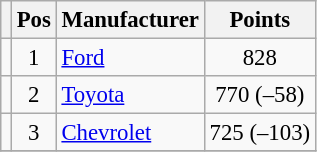<table class="wikitable" style="font-size: 95%">
<tr>
<th></th>
<th>Pos</th>
<th>Manufacturer</th>
<th>Points</th>
</tr>
<tr>
<td align="left"></td>
<td style="text-align:center;">1</td>
<td><a href='#'>Ford</a></td>
<td style="text-align:center;">828</td>
</tr>
<tr>
<td align="left"></td>
<td style="text-align:center;">2</td>
<td><a href='#'>Toyota</a></td>
<td style="text-align:center;">770 (–58)</td>
</tr>
<tr>
<td align="left"></td>
<td style="text-align:center;">3</td>
<td><a href='#'>Chevrolet</a></td>
<td style="text-align:center;">725 (–103)</td>
</tr>
<tr class="sortbottom">
</tr>
</table>
